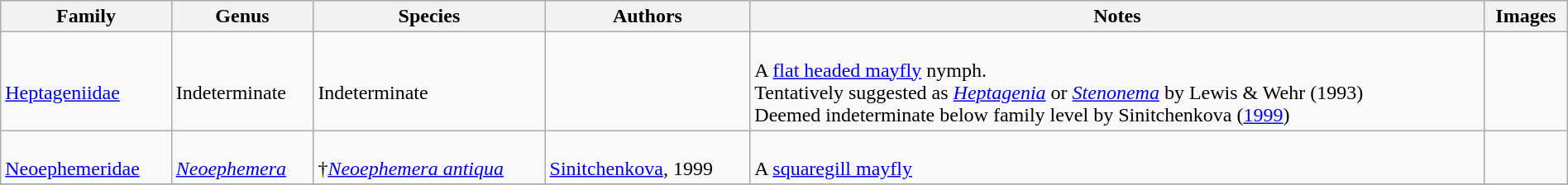<table class="wikitable sortable"  style="margin:auto; width:100%;">
<tr>
<th>Family</th>
<th>Genus</th>
<th>Species</th>
<th>Authors</th>
<th>Notes</th>
<th>Images</th>
</tr>
<tr>
<td><br><a href='#'>Heptageniidae</a></td>
<td><br>Indeterminate</td>
<td><br>Indeterminate</td>
<td></td>
<td><br>A <a href='#'>flat headed mayfly</a> nymph.<br>Tentatively suggested as <em><a href='#'>Heptagenia</a></em> or <em><a href='#'>Stenonema</a></em> by Lewis & Wehr (1993)<br> Deemed indeterminate below family level by Sinitchenkova (<a href='#'>1999</a>)</td>
<td><br></td>
</tr>
<tr>
<td><br><a href='#'>Neoephemeridae</a></td>
<td><br><em><a href='#'>Neoephemera</a></em></td>
<td><br>†<em><a href='#'>Neoephemera antiqua</a></em></td>
<td><br><a href='#'>Sinitchenkova</a>, 1999</td>
<td><br>A <a href='#'>squaregill mayfly</a></td>
<td></td>
</tr>
<tr>
</tr>
</table>
